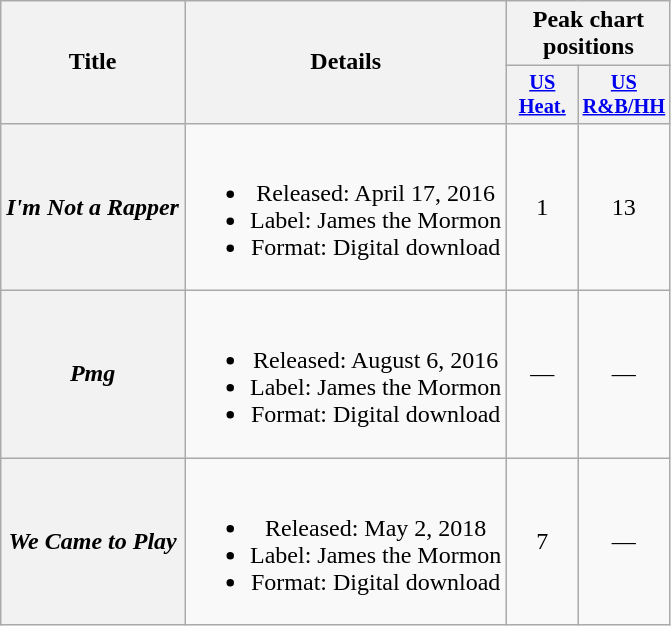<table class="wikitable plainrowheaders" style="text-align:center;">
<tr>
<th scope="col" rowspan="2">Title</th>
<th scope="col" rowspan="2">Details</th>
<th colspan="4" scope="col">Peak chart<br>positions</th>
</tr>
<tr>
<th scope="col" style="width:3em;font-size:85%;"><a href='#'>US Heat.</a></th>
<th scope="col" style="width:3em;font-size:85%;"><a href='#'>US R&B/HH</a></th>
</tr>
<tr>
<th scope="row"><em>I'm Not a Rapper</em></th>
<td><br><ul><li>Released: April 17, 2016</li><li>Label: James the Mormon</li><li>Format: Digital download</li></ul></td>
<td>1</td>
<td>13</td>
</tr>
<tr>
<th scope="row"><em>Pmg</em></th>
<td><br><ul><li>Released: August 6, 2016</li><li>Label: James the Mormon</li><li>Format: Digital download</li></ul></td>
<td>—</td>
<td>—</td>
</tr>
<tr>
<th scope="row"><em>We Came to Play</em></th>
<td><br><ul><li>Released: May 2, 2018</li><li>Label: James the Mormon</li><li>Format: Digital download</li></ul></td>
<td>7</td>
<td>—</td>
</tr>
</table>
